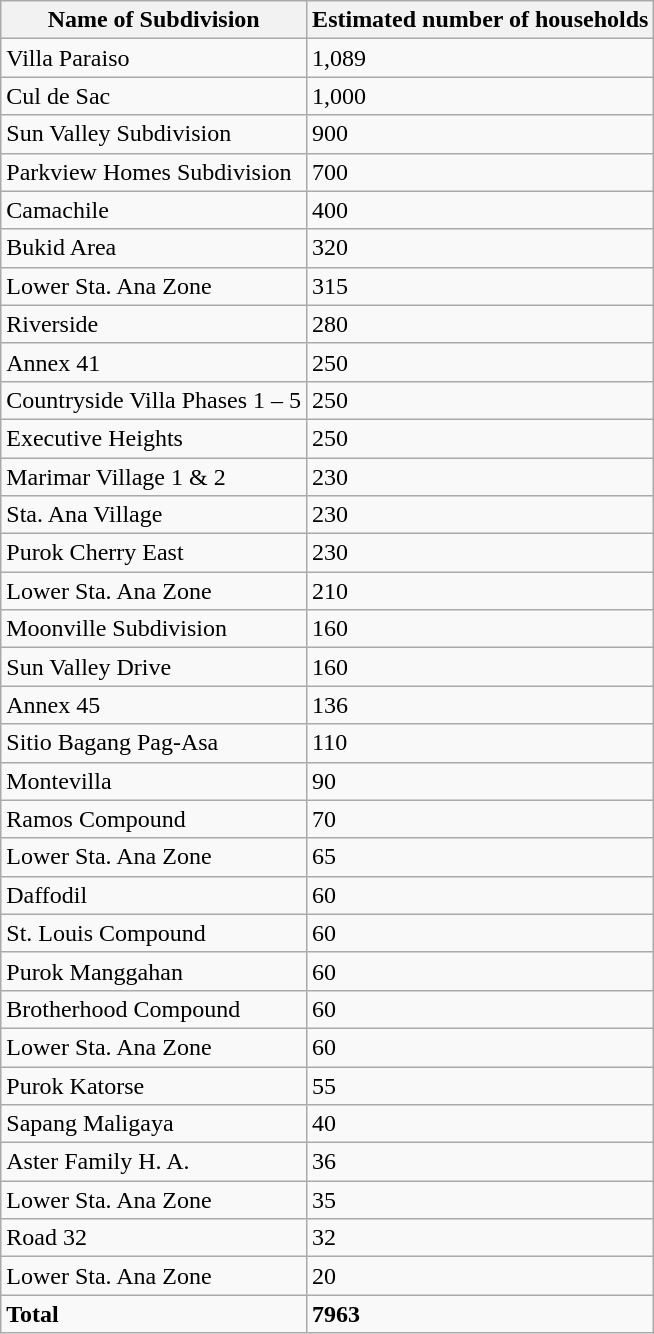<table class="wikitable sortable">
<tr>
<th><strong>Name of Subdivision</strong></th>
<th><strong>Estimated number of households</strong></th>
</tr>
<tr>
<td>Villa Paraiso</td>
<td>1,089</td>
</tr>
<tr>
<td>Cul de Sac</td>
<td>1,000</td>
</tr>
<tr>
<td>Sun Valley Subdivision</td>
<td>900</td>
</tr>
<tr>
<td>Parkview Homes Subdivision</td>
<td>700</td>
</tr>
<tr>
<td>Camachile</td>
<td>400</td>
</tr>
<tr>
<td>Bukid Area</td>
<td>320</td>
</tr>
<tr>
<td>Lower Sta. Ana Zone</td>
<td>315</td>
</tr>
<tr>
<td>Riverside</td>
<td>280</td>
</tr>
<tr>
<td>Annex 41</td>
<td>250</td>
</tr>
<tr>
<td>Countryside Villa Phases 1 – 5</td>
<td>250</td>
</tr>
<tr>
<td>Executive Heights</td>
<td>250</td>
</tr>
<tr>
<td>Marimar Village 1 & 2</td>
<td>230</td>
</tr>
<tr>
<td>Sta. Ana Village</td>
<td>230</td>
</tr>
<tr>
<td>Purok Cherry East</td>
<td>230</td>
</tr>
<tr>
<td>Lower Sta. Ana Zone</td>
<td>210</td>
</tr>
<tr>
<td>Moonville Subdivision</td>
<td>160</td>
</tr>
<tr>
<td>Sun Valley Drive</td>
<td>160</td>
</tr>
<tr>
<td>Annex 45</td>
<td>136</td>
</tr>
<tr>
<td>Sitio Bagang Pag-Asa</td>
<td>110</td>
</tr>
<tr>
<td>Montevilla</td>
<td>90</td>
</tr>
<tr>
<td>Ramos Compound</td>
<td>70</td>
</tr>
<tr>
<td>Lower Sta. Ana Zone</td>
<td>65</td>
</tr>
<tr>
<td>Daffodil</td>
<td>60</td>
</tr>
<tr>
<td>St. Louis Compound</td>
<td>60</td>
</tr>
<tr>
<td>Purok Manggahan</td>
<td>60</td>
</tr>
<tr>
<td>Brotherhood Compound</td>
<td>60</td>
</tr>
<tr>
<td>Lower Sta. Ana Zone</td>
<td>60</td>
</tr>
<tr>
<td>Purok Katorse</td>
<td>55</td>
</tr>
<tr>
<td>Sapang Maligaya</td>
<td>40</td>
</tr>
<tr>
<td>Aster Family H. A.</td>
<td>36</td>
</tr>
<tr>
<td>Lower Sta. Ana Zone</td>
<td>35</td>
</tr>
<tr>
<td>Road 32</td>
<td>32</td>
</tr>
<tr>
<td>Lower Sta. Ana Zone</td>
<td>20</td>
</tr>
<tr>
<td><strong>Total</strong></td>
<td><strong>7963</strong></td>
</tr>
</table>
